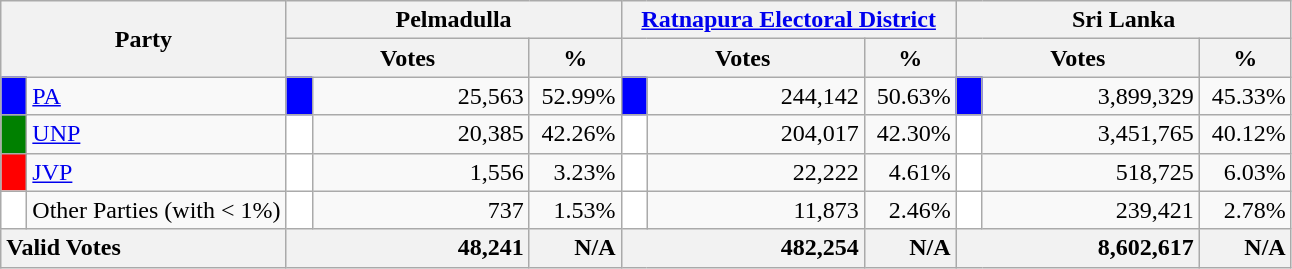<table class="wikitable">
<tr>
<th colspan="2" width="144px"rowspan="2">Party</th>
<th colspan="3" width="216px">Pelmadulla</th>
<th colspan="3" width="216px"><a href='#'>Ratnapura Electoral District</a></th>
<th colspan="3" width="216px">Sri Lanka</th>
</tr>
<tr>
<th colspan="2" width="144px">Votes</th>
<th>%</th>
<th colspan="2" width="144px">Votes</th>
<th>%</th>
<th colspan="2" width="144px">Votes</th>
<th>%</th>
</tr>
<tr>
<td style="background-color:blue;" width="10px"></td>
<td style="text-align:left;"><a href='#'>PA</a></td>
<td style="background-color:blue;" width="10px"></td>
<td style="text-align:right;">25,563</td>
<td style="text-align:right;">52.99%</td>
<td style="background-color:blue;" width="10px"></td>
<td style="text-align:right;">244,142</td>
<td style="text-align:right;">50.63%</td>
<td style="background-color:blue;" width="10px"></td>
<td style="text-align:right;">3,899,329</td>
<td style="text-align:right;">45.33%</td>
</tr>
<tr>
<td style="background-color:green;" width="10px"></td>
<td style="text-align:left;"><a href='#'>UNP</a></td>
<td style="background-color:white;" width="10px"></td>
<td style="text-align:right;">20,385</td>
<td style="text-align:right;">42.26%</td>
<td style="background-color:white;" width="10px"></td>
<td style="text-align:right;">204,017</td>
<td style="text-align:right;">42.30%</td>
<td style="background-color:white;" width="10px"></td>
<td style="text-align:right;">3,451,765</td>
<td style="text-align:right;">40.12%</td>
</tr>
<tr>
<td style="background-color:red;" width="10px"></td>
<td style="text-align:left;"><a href='#'>JVP</a></td>
<td style="background-color:white;" width="10px"></td>
<td style="text-align:right;">1,556</td>
<td style="text-align:right;">3.23%</td>
<td style="background-color:white;" width="10px"></td>
<td style="text-align:right;">22,222</td>
<td style="text-align:right;">4.61%</td>
<td style="background-color:white;" width="10px"></td>
<td style="text-align:right;">518,725</td>
<td style="text-align:right;">6.03%</td>
</tr>
<tr>
<td style="background-color:white;" width="10px"></td>
<td style="text-align:left;">Other Parties (with < 1%)</td>
<td style="background-color:white;" width="10px"></td>
<td style="text-align:right;">737</td>
<td style="text-align:right;">1.53%</td>
<td style="background-color:white;" width="10px"></td>
<td style="text-align:right;">11,873</td>
<td style="text-align:right;">2.46%</td>
<td style="background-color:white;" width="10px"></td>
<td style="text-align:right;">239,421</td>
<td style="text-align:right;">2.78%</td>
</tr>
<tr>
<th colspan="2" width="144px"style="text-align:left;">Valid Votes</th>
<th style="text-align:right;"colspan="2" width="144px">48,241</th>
<th style="text-align:right;">N/A</th>
<th style="text-align:right;"colspan="2" width="144px">482,254</th>
<th style="text-align:right;">N/A</th>
<th style="text-align:right;"colspan="2" width="144px">8,602,617</th>
<th style="text-align:right;">N/A</th>
</tr>
</table>
